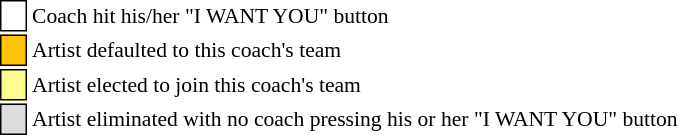<table class="toccolours" style="font-size: 90%; white-space: nowrap;">
<tr>
<td style="background-color:white; border: 1px solid black;"> <strong></strong> </td>
<td>Coach hit his/her "I WANT YOU" button</td>
</tr>
<tr>
<td style="background-color:#FFC40C; border: 1px solid black">    </td>
<td>Artist defaulted to this coach's team</td>
</tr>
<tr>
<td style="background-color:#fdfc8f; border: 1px solid black;">    </td>
<td style="padding-right: 8px">Artist elected to join this coach's team</td>
</tr>
<tr>
<td style="background-color:#DCDCDC; border: 1px solid black">    </td>
<td>Artist eliminated with no coach pressing his or her "I WANT YOU" button</td>
</tr>
<tr>
</tr>
</table>
